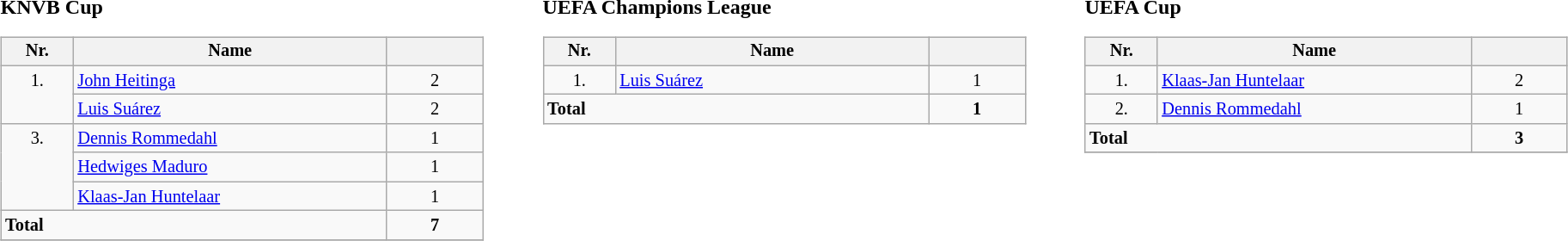<table width=100%>
<tr>
<td width=33% align=left valign=top><br><strong>KNVB Cup</strong><table class="wikitable" style="width:90%; font-size:85%;">
<tr valign=top>
<th width=15% align=center>Nr.</th>
<th width=65% align=center>Name</th>
<th width=20% align=center></th>
</tr>
<tr valign=top>
<td rowspan=2 align=center>1.</td>
<td> <a href='#'>John Heitinga</a></td>
<td align=center>2</td>
</tr>
<tr valign=top>
<td> <a href='#'>Luis Suárez</a></td>
<td align=center>2</td>
</tr>
<tr valign=top>
<td rowspan=3 align=center>3.</td>
<td> <a href='#'>Dennis Rommedahl</a></td>
<td align=center>1</td>
</tr>
<tr valign=top>
<td> <a href='#'>Hedwiges Maduro</a></td>
<td align=center>1</td>
</tr>
<tr valign=top>
<td> <a href='#'>Klaas-Jan Huntelaar</a></td>
<td align=center>1</td>
</tr>
<tr valign=top>
<td colspan=2><strong>Total</strong></td>
<td align=center><strong>7</strong></td>
</tr>
<tr>
</tr>
</table>
</td>
<td width=33% align=left valign=top><br><strong>UEFA Champions League</strong><table class="wikitable" style="width:90%; font-size:85%;">
<tr valign=top>
<th width=15% align=center>Nr.</th>
<th width=65% align=center>Name</th>
<th width=20% align=center></th>
</tr>
<tr valign=top>
<td align=center>1.</td>
<td> <a href='#'>Luis Suárez</a></td>
<td align=center>1</td>
</tr>
<tr valign=top>
<td colspan=2><strong>Total</strong></td>
<td align=center><strong>1</strong></td>
</tr>
</table>
</td>
<td width=33% align=left valign=top><br><strong>UEFA Cup</strong><table class="wikitable" style="width:90%; font-size:85%;">
<tr valign=top>
<th width=15% align=center>Nr.</th>
<th width=65% align=center>Name</th>
<th width=20% align=center></th>
</tr>
<tr valign=top>
<td align=center>1.</td>
<td> <a href='#'>Klaas-Jan Huntelaar</a></td>
<td align=center>2</td>
</tr>
<tr valign=top>
<td align=center>2.</td>
<td> <a href='#'>Dennis Rommedahl</a></td>
<td align=center>1</td>
</tr>
<tr valign=top>
<td colspan=2><strong>Total</strong></td>
<td align=center><strong>3</strong></td>
</tr>
<tr>
</tr>
</table>
</td>
</tr>
</table>
